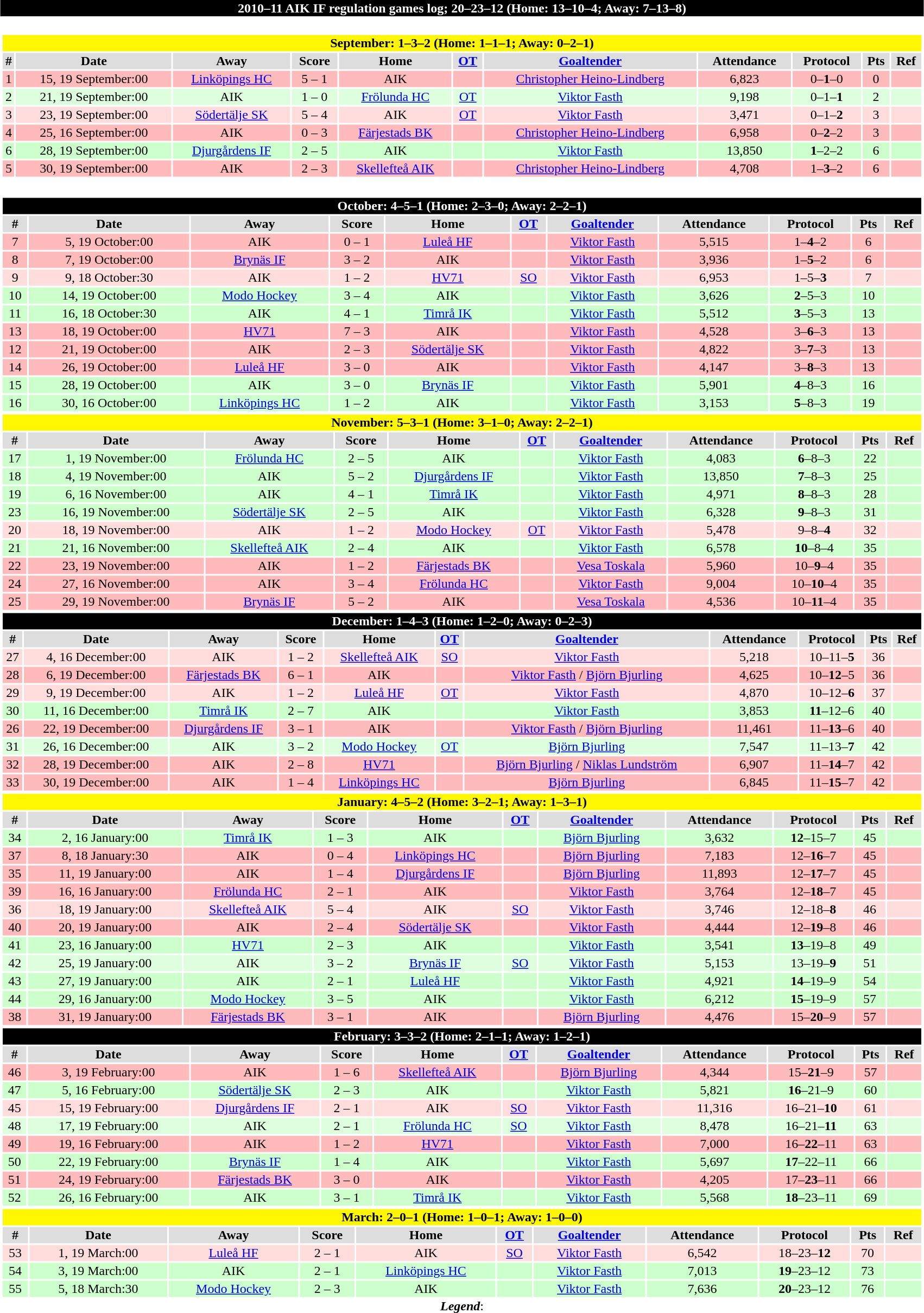<table class="toccolours" width="90%" style="clear:both; margin:1.5em auto; text-align:center;">
<tr>
<th colspan="10" style="background:#000000; color: white;">2010–11 AIK IF regulation games log; 20–23–12 (Home: 13–10–4; Away: 7–13–8)</th>
</tr>
<tr>
<td colspan="10"><br><table class="toccolours collapsible collapsed" width="100%">
<tr>
<th colspan="11;" style="background:#FFF700;">September: 1–3–2 (Home: 1–1–1; Away: 0–2–1)</th>
</tr>
<tr style="text-align:center;background-color:#DDDDDD">
<th>#</th>
<th>Date</th>
<th>Away</th>
<th>Score</th>
<th>Home</th>
<th><a href='#'>OT</a></th>
<th><a href='#'>Goaltender</a></th>
<th>Attendance</th>
<th>Protocol</th>
<th>Pts</th>
<th>Ref</th>
</tr>
<tr style="text-align:center;background-color:#FFBBBB">
<td>1</td>
<td>15, 19 September:00</td>
<td><a href='#'>Linköpings HC</a></td>
<td>5 – 1</td>
<td>AIK</td>
<td></td>
<td><a href='#'>Christopher Heino-Lindberg</a></td>
<td>6,823</td>
<td>0–<strong>1</strong>–0</td>
<td>0</td>
<td></td>
</tr>
<tr style="background-color:#ddffdd;">
<td>2</td>
<td>21, 19 September:00</td>
<td>AIK</td>
<td>1 – 0</td>
<td><a href='#'>Frölunda HC</a></td>
<td><a href='#'>OT</a></td>
<td><a href='#'>Viktor Fasth</a></td>
<td>9,198</td>
<td>0–1–<strong>1</strong></td>
<td>2</td>
<td></td>
</tr>
<tr style="background-color:#ffdddd;">
<td>3</td>
<td>23, 19 September:00</td>
<td><a href='#'>Södertälje SK</a></td>
<td>5 – 4</td>
<td>AIK</td>
<td><a href='#'>OT</a></td>
<td><a href='#'>Viktor Fasth</a></td>
<td>3,471</td>
<td>0–1–<strong>2</strong></td>
<td>3</td>
<td></td>
</tr>
<tr style="background-color:#FFBBBB;">
<td>4</td>
<td>25, 16 September:00</td>
<td>AIK</td>
<td>0 – 3</td>
<td><a href='#'>Färjestads BK</a></td>
<td></td>
<td><a href='#'>Christopher Heino-Lindberg</a></td>
<td>6,958</td>
<td>0–<strong>2</strong>–2</td>
<td>3</td>
<td></td>
</tr>
<tr style="background-color:#CCFFCC;">
<td>6</td>
<td>28, 19 September:00</td>
<td><a href='#'>Djurgårdens IF</a></td>
<td>2 – 5</td>
<td>AIK</td>
<td></td>
<td><a href='#'>Viktor Fasth</a></td>
<td>13,850</td>
<td><strong>1</strong>–2–2</td>
<td>6</td>
<td></td>
</tr>
<tr style="background-color:#FFBBBB;">
<td>5</td>
<td>30, 19 September:00</td>
<td>AIK</td>
<td>2 – 3</td>
<td><a href='#'>Skellefteå AIK</a></td>
<td></td>
<td><a href='#'>Christopher Heino-Lindberg</a></td>
<td>4,708</td>
<td>1–<strong>3</strong>–2</td>
<td>6</td>
<td></td>
</tr>
</table>
</td>
</tr>
<tr>
<td colspan="10"><br><table class="toccolours collapsible collapsed" width="100%" |>
<tr>
<th colspan="11;" style="background:#000000; color:#FFFFFF;">October: 4–5–1 (Home: 2–3–0; Away: 2–2–1)</th>
</tr>
<tr style="text-align:center;background-color:#DDDDDD">
<th>#</th>
<th>Date</th>
<th>Away</th>
<th>Score</th>
<th>Home</th>
<th><a href='#'>OT</a></th>
<th><a href='#'>Goaltender</a></th>
<th>Attendance</th>
<th>Protocol</th>
<th>Pts</th>
<th>Ref</th>
</tr>
<tr style="background-color:#FFBBBB;">
<td>7</td>
<td>5, 19 October:00</td>
<td>AIK</td>
<td>0 – 1</td>
<td><a href='#'>Luleå HF</a></td>
<td></td>
<td><a href='#'>Viktor Fasth</a></td>
<td>5,515</td>
<td>1–<strong>4</strong>–2</td>
<td>6</td>
<td></td>
</tr>
<tr style="background-color:#FFBBBB;">
<td>8</td>
<td>7, 19 October:00</td>
<td><a href='#'>Brynäs IF</a></td>
<td>3 – 2</td>
<td>AIK</td>
<td></td>
<td><a href='#'>Viktor Fasth</a></td>
<td>3,936</td>
<td>1–<strong>5</strong>–2</td>
<td>6</td>
<td></td>
</tr>
<tr style="background-color:#ffdddd;">
<td>9</td>
<td>9, 18 October:30</td>
<td>AIK</td>
<td>1 – 2</td>
<td><a href='#'>HV71</a></td>
<td><a href='#'>SO</a></td>
<td><a href='#'>Viktor Fasth</a></td>
<td>6,953</td>
<td>1–5–<strong>3</strong></td>
<td>7</td>
<td></td>
</tr>
<tr style="background-color:#CCFFCC;">
<td>10</td>
<td>14, 19 October:00</td>
<td><a href='#'>Modo Hockey</a></td>
<td>3 – 4</td>
<td>AIK</td>
<td></td>
<td><a href='#'>Viktor Fasth</a></td>
<td>3,626</td>
<td><strong>2</strong>–5–3</td>
<td>10</td>
<td></td>
</tr>
<tr style="background-color:#CCFFCC;">
<td>11</td>
<td>16, 18 October:30</td>
<td>AIK</td>
<td>4 – 1</td>
<td><a href='#'>Timrå IK</a></td>
<td></td>
<td><a href='#'>Viktor Fasth</a></td>
<td>5,512</td>
<td><strong>3</strong>–5–3</td>
<td>13</td>
<td></td>
</tr>
<tr style="background-color:#ffbbbb;">
<td>13</td>
<td>18, 19 October:00</td>
<td><a href='#'>HV71</a></td>
<td>7 – 3</td>
<td>AIK</td>
<td></td>
<td><a href='#'>Viktor Fasth</a></td>
<td>4,528</td>
<td>3–<strong>6</strong>–3</td>
<td>13</td>
<td></td>
</tr>
<tr style="background-color:#ffbbbb;">
<td>12</td>
<td>21, 19 October:00</td>
<td>AIK</td>
<td>2 – 3</td>
<td><a href='#'>Södertälje SK</a></td>
<td></td>
<td><a href='#'>Viktor Fasth</a></td>
<td>4,822</td>
<td>3–<strong>7</strong>–3</td>
<td>13</td>
<td></td>
</tr>
<tr style="background-color:#FFBBBB;">
<td>14</td>
<td>26, 19 October:00</td>
<td><a href='#'>Luleå HF</a></td>
<td>3 – 0</td>
<td>AIK</td>
<td></td>
<td><a href='#'>Viktor Fasth</a></td>
<td>4,147</td>
<td>3–<strong>8</strong>–3</td>
<td>13</td>
<td></td>
</tr>
<tr style="background-color:#CCFFCC;">
<td>15</td>
<td>28, 19 October:00</td>
<td>AIK</td>
<td>3 – 0</td>
<td><a href='#'>Brynäs IF</a></td>
<td></td>
<td><a href='#'>Viktor Fasth</a></td>
<td>5,901</td>
<td><strong>4</strong>–8–3</td>
<td>16</td>
<td></td>
</tr>
<tr style="background-color:#CCFFCC;">
<td>16</td>
<td>30, 16 October:00</td>
<td><a href='#'>Linköpings HC</a></td>
<td>1 – 2</td>
<td>AIK</td>
<td></td>
<td><a href='#'>Viktor Fasth</a></td>
<td>3,153</td>
<td><strong>5</strong>–8–3</td>
<td>19</td>
<td></td>
</tr>
</table>
<table class="toccolours collapsible collapsed" width="100%">
<tr>
<th colspan="11;" style="background:#FFF700;">November: 5–3–1 (Home: 3–1–0; Away: 2–2–1)</th>
</tr>
<tr style="text-align:center;background-color:#DDDDDD">
<th>#</th>
<th>Date</th>
<th>Away</th>
<th>Score</th>
<th>Home</th>
<th><a href='#'>OT</a></th>
<th><a href='#'>Goaltender</a></th>
<th>Attendance</th>
<th>Protocol</th>
<th>Pts</th>
<th>Ref</th>
</tr>
<tr style="text-align:center;background-color:#CCFFCC">
<td>17</td>
<td>1, 19 November:00</td>
<td><a href='#'>Frölunda HC</a></td>
<td>2 – 5</td>
<td>AIK</td>
<td></td>
<td><a href='#'>Viktor Fasth</a></td>
<td>4,083</td>
<td><strong>6</strong>–8–3</td>
<td>22</td>
<td></td>
</tr>
<tr style="background-color:#CCFFCC;">
<td>18</td>
<td>4, 19 November:00</td>
<td>AIK</td>
<td>5 – 2</td>
<td><a href='#'>Djurgårdens IF</a></td>
<td></td>
<td><a href='#'>Viktor Fasth</a></td>
<td>13,850</td>
<td><strong>7</strong>–8–3</td>
<td>25</td>
<td></td>
</tr>
<tr style="background-color:#CCFFCC;">
<td>19</td>
<td>6, 16 November:00</td>
<td>AIK</td>
<td>4 – 1</td>
<td><a href='#'>Timrå IK</a></td>
<td></td>
<td><a href='#'>Viktor Fasth</a></td>
<td>4,971</td>
<td><strong>8</strong>–8–3</td>
<td>28</td>
<td></td>
</tr>
<tr style="background-color:#CCFFCC;">
<td>23</td>
<td>16, 19 November:00</td>
<td><a href='#'>Södertälje SK</a></td>
<td>2 – 5</td>
<td>AIK</td>
<td></td>
<td><a href='#'>Viktor Fasth</a></td>
<td>6,328</td>
<td><strong>9</strong>–8–3</td>
<td>31</td>
<td></td>
</tr>
<tr style="background-color:#FFDDDD;">
<td>20</td>
<td>18, 19 November:00</td>
<td>AIK</td>
<td>1 – 2</td>
<td><a href='#'>Modo Hockey</a></td>
<td><a href='#'>OT</a></td>
<td><a href='#'>Viktor Fasth</a></td>
<td>5,478</td>
<td>9–8–<strong>4</strong></td>
<td>32</td>
<td></td>
</tr>
<tr style="background-color:#CCFFCC;">
<td>21</td>
<td>21, 16 November:00</td>
<td><a href='#'>Skellefteå AIK</a></td>
<td>2 – 4</td>
<td>AIK</td>
<td></td>
<td><a href='#'>Viktor Fasth</a></td>
<td>6,578</td>
<td><strong>10</strong>–8–4</td>
<td>35</td>
<td></td>
</tr>
<tr style="background-color:#FFBBBB;">
<td>22</td>
<td>23, 19 November:00</td>
<td>AIK</td>
<td>1 – 2</td>
<td><a href='#'>Färjestads BK</a></td>
<td></td>
<td><a href='#'>Vesa Toskala</a></td>
<td>5,960</td>
<td>10–<strong>9</strong>–4</td>
<td>35</td>
<td></td>
</tr>
<tr style="background-color:#FFBBBB;">
<td>24</td>
<td>27, 16 November:00</td>
<td>AIK</td>
<td>3 – 4</td>
<td><a href='#'>Frölunda HC</a></td>
<td></td>
<td><a href='#'>Viktor Fasth</a></td>
<td>9,004</td>
<td>10–<strong>10</strong>–4</td>
<td>35</td>
<td></td>
</tr>
<tr style="background-color:#FFBBBB;">
<td>25</td>
<td>29, 19 November:00</td>
<td><a href='#'>Brynäs IF</a></td>
<td>5 – 2</td>
<td>AIK</td>
<td></td>
<td><a href='#'>Vesa Toskala</a></td>
<td>4,536</td>
<td>10–<strong>11</strong>–4</td>
<td>35</td>
<td></td>
</tr>
</table>
<table class="toccolours collapsible collapsed" width="100%" |>
<tr>
<th colspan="11;" style="background:#000000; color:#FFFFFF;">December: 1–4–3 (Home: 1–2–0; Away: 0–2–3)</th>
</tr>
<tr style="text-align:center;background-color:#DDDDDD">
<th>#</th>
<th>Date</th>
<th>Away</th>
<th>Score</th>
<th>Home</th>
<th><a href='#'>OT</a></th>
<th><a href='#'>Goaltender</a></th>
<th>Attendance</th>
<th>Protocol</th>
<th>Pts</th>
<th>Ref</th>
</tr>
<tr style="background-color:#FFDDDD;">
<td>27</td>
<td>4, 16 December:00</td>
<td>AIK</td>
<td>1 – 2</td>
<td><a href='#'>Skellefteå AIK</a></td>
<td><a href='#'>SO</a></td>
<td><a href='#'>Viktor Fasth</a></td>
<td>5,218</td>
<td>10–11–<strong>5</strong></td>
<td>36</td>
<td></td>
</tr>
<tr style="background-color:#FFBBBB;">
<td>28</td>
<td>6, 19 December:00</td>
<td><a href='#'>Färjestads BK</a></td>
<td>6 – 1</td>
<td>AIK</td>
<td></td>
<td><a href='#'>Viktor Fasth</a> / <a href='#'>Björn Bjurling</a></td>
<td>4,625</td>
<td>10–<strong>12</strong>–5</td>
<td>36</td>
<td></td>
</tr>
<tr style="background-color:#FFDDDD;">
<td>29</td>
<td>9, 19 December:00</td>
<td>AIK</td>
<td>1 – 2</td>
<td><a href='#'>Luleå HF</a></td>
<td><a href='#'>OT</a></td>
<td><a href='#'>Viktor Fasth</a></td>
<td>4,870</td>
<td>10–12–<strong>6</strong></td>
<td>37</td>
<td></td>
</tr>
<tr style="background-color:#CCFFCC;">
<td>30</td>
<td>11, 16 December:00</td>
<td><a href='#'>Timrå IK</a></td>
<td>2 – 7</td>
<td>AIK</td>
<td></td>
<td><a href='#'>Viktor Fasth</a></td>
<td>3,853</td>
<td><strong>11</strong>–12–6</td>
<td>40</td>
<td></td>
</tr>
<tr style="background-color:#FFBBBB;">
<td>26</td>
<td>22, 19 December:00</td>
<td><a href='#'>Djurgårdens IF</a></td>
<td>3 – 1</td>
<td>AIK</td>
<td></td>
<td><a href='#'>Viktor Fasth</a> / <a href='#'>Björn Bjurling</a></td>
<td>11,461</td>
<td>11–<strong>13</strong>–6</td>
<td>40</td>
<td></td>
</tr>
<tr style="background-color:#DDFFDD;">
<td>31</td>
<td>26, 16 December:00</td>
<td>AIK</td>
<td>3 – 2</td>
<td><a href='#'>Modo Hockey</a></td>
<td><a href='#'>OT</a></td>
<td><a href='#'>Björn Bjurling</a></td>
<td>7,547</td>
<td>11–13–<strong>7</strong></td>
<td>42</td>
<td></td>
</tr>
<tr style="background-color:#ffbbbb;">
<td>32</td>
<td>28, 19 December:00</td>
<td>AIK</td>
<td>2 – 8</td>
<td><a href='#'>HV71</a></td>
<td></td>
<td><a href='#'>Björn Bjurling</a> / <a href='#'>Niklas Lundström</a></td>
<td>6,907</td>
<td>11–<strong>14</strong>–7</td>
<td>42</td>
<td></td>
</tr>
<tr style="background-color:#FFBBBB;">
<td>33</td>
<td>30, 19 December:00</td>
<td>AIK</td>
<td>1 – 4</td>
<td><a href='#'>Linköpings HC</a></td>
<td></td>
<td><a href='#'>Björn Bjurling</a></td>
<td>6,845</td>
<td>11–<strong>15</strong>–7</td>
<td>42</td>
<td></td>
</tr>
</table>
<table class="toccolours collapsible collapsed" width="100%">
<tr>
<th colspan="11;" style="background:#FFF700;">January: 4–5–2 (Home: 3–2–1; Away: 1–3–1)</th>
</tr>
<tr style="text-align:center;background-color:#DDDDDD">
<th>#</th>
<th>Date</th>
<th>Away</th>
<th>Score</th>
<th>Home</th>
<th><a href='#'>OT</a></th>
<th><a href='#'>Goaltender</a></th>
<th>Attendance</th>
<th>Protocol</th>
<th>Pts</th>
<th>Ref</th>
</tr>
<tr style="background-color:#CCFFCC;">
<td>34</td>
<td>2, 16 January:00</td>
<td><a href='#'>Timrå IK</a></td>
<td>1 – 3</td>
<td>AIK</td>
<td></td>
<td><a href='#'>Björn Bjurling</a></td>
<td>3,632</td>
<td><strong>12</strong>–15–7</td>
<td>45</td>
<td></td>
</tr>
<tr style="background-color:#FFBBBB;">
<td>37</td>
<td>8, 18 January:30</td>
<td>AIK</td>
<td>0 – 4</td>
<td><a href='#'>Linköpings HC</a></td>
<td></td>
<td><a href='#'>Björn Bjurling</a></td>
<td>7,183</td>
<td>12–<strong>16</strong>–7</td>
<td>45</td>
<td></td>
</tr>
<tr style="background-color:#FFBBBB;">
<td>35</td>
<td>11, 19 January:00</td>
<td>AIK</td>
<td>1 – 4</td>
<td><a href='#'>Djurgårdens IF</a></td>
<td></td>
<td><a href='#'>Björn Bjurling</a></td>
<td>11,893</td>
<td>12–<strong>17</strong>–7</td>
<td>45</td>
<td></td>
</tr>
<tr style="background-color:#FFBBBB;">
<td>39</td>
<td>16, 16 January:00</td>
<td><a href='#'>Frölunda HC</a></td>
<td>2 – 1</td>
<td>AIK</td>
<td></td>
<td><a href='#'>Viktor Fasth</a></td>
<td>3,764</td>
<td>12–<strong>18</strong>–7</td>
<td>45</td>
<td></td>
</tr>
<tr style="background-color:#FFDDDD;">
<td>36</td>
<td>18, 19 January:00</td>
<td><a href='#'>Skellefteå AIK</a></td>
<td>5 – 4</td>
<td>AIK</td>
<td><a href='#'>SO</a></td>
<td><a href='#'>Viktor Fasth</a></td>
<td>3,746</td>
<td>12–18–<strong>8</strong></td>
<td>46</td>
<td></td>
</tr>
<tr style="background-color:#FFBBBB;">
<td>40</td>
<td>20, 19 January:00</td>
<td>AIK</td>
<td>2 – 4</td>
<td><a href='#'>Södertälje SK</a></td>
<td></td>
<td><a href='#'>Viktor Fasth</a></td>
<td>4,444</td>
<td>12–<strong>19</strong>–8</td>
<td>46</td>
<td></td>
</tr>
<tr style="background-color:#CCFFCC;">
<td>41</td>
<td>23, 16 January:00</td>
<td><a href='#'>HV71</a></td>
<td>2 – 3</td>
<td>AIK</td>
<td></td>
<td><a href='#'>Viktor Fasth</a></td>
<td>3,541</td>
<td><strong>13</strong>–19–8</td>
<td>49</td>
<td></td>
</tr>
<tr style="background-color:#DDFFDD;">
<td>42</td>
<td>25, 19 January:00</td>
<td>AIK</td>
<td>3 – 2</td>
<td><a href='#'>Brynäs IF</a></td>
<td><a href='#'>SO</a></td>
<td><a href='#'>Viktor Fasth</a></td>
<td>5,153</td>
<td>13–19–<strong>9</strong></td>
<td>51</td>
<td></td>
</tr>
<tr style="background-color:#CCFFCC;">
<td>43</td>
<td>27, 19 January:00</td>
<td>AIK</td>
<td>2 – 1</td>
<td><a href='#'>Luleå HF</a></td>
<td></td>
<td><a href='#'>Viktor Fasth</a></td>
<td>4,921</td>
<td><strong>14</strong>–19–9</td>
<td>54</td>
<td></td>
</tr>
<tr style="background-color:#CCFFCC;">
<td>44</td>
<td>29, 16 January:00</td>
<td><a href='#'>Modo Hockey</a></td>
<td>3 – 5</td>
<td>AIK</td>
<td></td>
<td><a href='#'>Viktor Fasth</a></td>
<td>6,212</td>
<td><strong>15</strong>–19–9</td>
<td>57</td>
<td></td>
</tr>
<tr style="background-color:#FFBBBB;">
<td>38</td>
<td>31, 19 January:00</td>
<td><a href='#'>Färjestads BK</a></td>
<td>3 – 1</td>
<td>AIK</td>
<td></td>
<td><a href='#'>Björn Bjurling</a></td>
<td>4,476</td>
<td>15–<strong>20</strong>–9</td>
<td>57</td>
<td></td>
</tr>
</table>
<table class="toccolours collapsible collapsed" width="100%">
<tr>
<th colspan="11;" style="background:#000000; color:#FFFFFF;">February: 3–3–2 (Home: 2–1–1; Away: 1–2–1)</th>
</tr>
<tr style="text-align:center;background-color:#DDDDDD">
<th>#</th>
<th>Date</th>
<th>Away</th>
<th>Score</th>
<th>Home</th>
<th><a href='#'>OT</a></th>
<th><a href='#'>Goaltender</a></th>
<th>Attendance</th>
<th>Protocol</th>
<th>Pts</th>
<th>Ref</th>
</tr>
<tr style="background-color:#FFBBBB;">
<td>46</td>
<td>3, 19 February:00</td>
<td>AIK</td>
<td>1 – 6</td>
<td><a href='#'>Skellefteå AIK</a></td>
<td></td>
<td><a href='#'>Björn Bjurling</a></td>
<td>4,344</td>
<td>15–<strong>21</strong>–9</td>
<td>57</td>
<td></td>
</tr>
<tr style="background-color:#CCFFCC;">
<td>47</td>
<td>5, 16 February:00</td>
<td><a href='#'>Södertälje SK</a></td>
<td>2 – 3</td>
<td>AIK</td>
<td></td>
<td><a href='#'>Viktor Fasth</a></td>
<td>5,821</td>
<td><strong>16</strong>–21–9</td>
<td>60</td>
<td></td>
</tr>
<tr style="background-color:#FFDDDD;">
<td>45</td>
<td>15, 19 February:00</td>
<td><a href='#'>Djurgårdens IF</a></td>
<td>2 – 1</td>
<td>AIK</td>
<td><a href='#'>SO</a></td>
<td><a href='#'>Viktor Fasth</a></td>
<td>11,316</td>
<td>16–21–<strong>10</strong></td>
<td>61</td>
<td></td>
</tr>
<tr style="background-color:#DDFFDD;">
<td>48</td>
<td>17, 19 February:00</td>
<td>AIK</td>
<td>2 – 1</td>
<td><a href='#'>Frölunda HC</a></td>
<td><a href='#'>SO</a></td>
<td><a href='#'>Viktor Fasth</a></td>
<td>8,478</td>
<td>16–21–<strong>11</strong></td>
<td>63</td>
<td></td>
</tr>
<tr style="background-color:#FFBBBB;">
<td>49</td>
<td>19, 16 February:00</td>
<td>AIK</td>
<td>1 – 2</td>
<td><a href='#'>HV71</a></td>
<td></td>
<td><a href='#'>Viktor Fasth</a></td>
<td>7,000</td>
<td>16–<strong>22</strong>–11</td>
<td>63</td>
<td></td>
</tr>
<tr style="background-color:#CCFFCC;">
<td>50</td>
<td>22, 19 February:00</td>
<td><a href='#'>Brynäs IF</a></td>
<td>1 – 4</td>
<td>AIK</td>
<td></td>
<td><a href='#'>Viktor Fasth</a></td>
<td>5,697</td>
<td><strong>17</strong>–22–11</td>
<td>66</td>
<td></td>
</tr>
<tr style="background-color:#FFBBBB;">
<td>51</td>
<td>24, 19 February:00</td>
<td><a href='#'>Färjestads BK</a></td>
<td>3 – 0</td>
<td>AIK</td>
<td></td>
<td><a href='#'>Viktor Fasth</a></td>
<td>4,205</td>
<td>17–<strong>23</strong>–11</td>
<td>66</td>
<td></td>
</tr>
<tr style="background-color:#CCFFCC;">
<td>52</td>
<td>26, 16 February:00</td>
<td>AIK</td>
<td>3 – 1</td>
<td><a href='#'>Timrå IK</a></td>
<td></td>
<td><a href='#'>Viktor Fasth</a></td>
<td>5,568</td>
<td><strong>18</strong>–23–11</td>
<td>69</td>
<td></td>
</tr>
</table>
<table class="toccolours collapsible collapsed" width="100%">
<tr>
<th colspan="11;" style="background:#FFF700;">March: 2–0–1 (Home: 1–0–1; Away: 1–0–0)</th>
</tr>
<tr style="text-align:center;background-color:#DDDDDD">
<th>#</th>
<th>Date</th>
<th>Away</th>
<th>Score</th>
<th>Home</th>
<th><a href='#'>OT</a></th>
<th><a href='#'>Goaltender</a></th>
<th>Attendance</th>
<th>Protocol</th>
<th>Pts</th>
<th>Ref</th>
</tr>
<tr style="text-align:center;background-color:#FFDDDD">
<td>53</td>
<td>1, 19 March:00</td>
<td><a href='#'>Luleå HF</a></td>
<td>2 – 1</td>
<td>AIK</td>
<td><a href='#'>SO</a></td>
<td><a href='#'>Viktor Fasth</a></td>
<td>6,542</td>
<td>18–23–<strong>12</strong></td>
<td>70</td>
<td></td>
</tr>
<tr style="background-color:#CCFFCC;">
<td>54</td>
<td>3, 19 March:00</td>
<td>AIK</td>
<td>2 – 1</td>
<td><a href='#'>Linköpings HC</a></td>
<td></td>
<td><a href='#'>Viktor Fasth</a></td>
<td>7,013</td>
<td><strong>19</strong>–23–12</td>
<td>73</td>
<td></td>
</tr>
<tr style="background-color:#CCFFCC;">
<td>55</td>
<td>5, 18 March:30</td>
<td><a href='#'>Modo Hockey</a></td>
<td>2 – 3</td>
<td>AIK</td>
<td></td>
<td><a href='#'>Viktor Fasth</a></td>
<td>7,636</td>
<td><strong>20</strong>–23–12</td>
<td>76</td>
<td></td>
</tr>
</table>
<strong><em>Legend</em></strong>: 


</td>
</tr>
</table>
